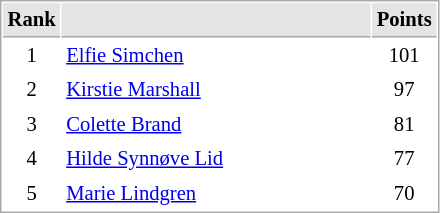<table cellspacing="1" cellpadding="3" style="border:1px solid #AAAAAA;font-size:86%">
<tr bgcolor="#E4E4E4">
<th style="border-bottom:1px solid #AAAAAA" width=10>Rank</th>
<th style="border-bottom:1px solid #AAAAAA" width=200></th>
<th style="border-bottom:1px solid #AAAAAA" width=20>Points</th>
</tr>
<tr>
<td align="center">1</td>
<td> <a href='#'>Elfie Simchen</a></td>
<td align=center>101</td>
</tr>
<tr>
<td align="center">2</td>
<td> <a href='#'>Kirstie Marshall</a></td>
<td align=center>97</td>
</tr>
<tr>
<td align="center">3</td>
<td> <a href='#'>Colette Brand</a></td>
<td align=center>81</td>
</tr>
<tr>
<td align="center">4</td>
<td> <a href='#'>Hilde Synnøve Lid</a></td>
<td align=center>77</td>
</tr>
<tr>
<td align="center">5</td>
<td> <a href='#'>Marie Lindgren</a></td>
<td align=center>70</td>
</tr>
</table>
